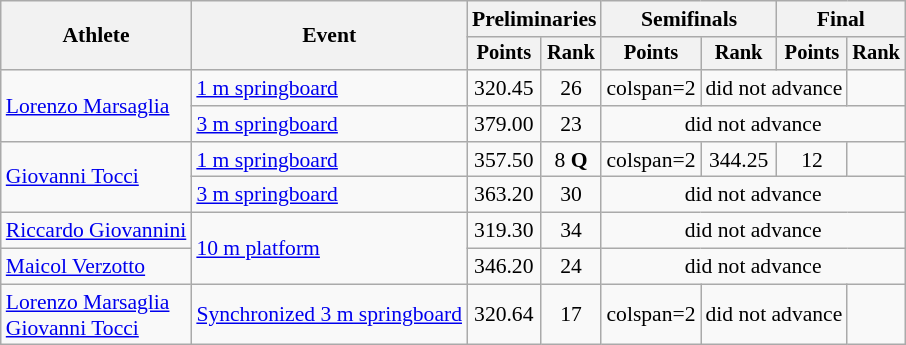<table class=wikitable style="font-size:90%;">
<tr>
<th rowspan="2">Athlete</th>
<th rowspan="2">Event</th>
<th colspan="2">Preliminaries</th>
<th colspan="2">Semifinals</th>
<th colspan="2">Final</th>
</tr>
<tr style="font-size:95%">
<th>Points</th>
<th>Rank</th>
<th>Points</th>
<th>Rank</th>
<th>Points</th>
<th>Rank</th>
</tr>
<tr align=center>
<td align=left rowspan=2><a href='#'>Lorenzo Marsaglia</a></td>
<td align=left><a href='#'>1 m springboard</a></td>
<td>320.45</td>
<td>26</td>
<td>colspan=2 </td>
<td colspan=2>did not advance</td>
</tr>
<tr align=center>
<td align=left><a href='#'>3 m springboard</a></td>
<td>379.00</td>
<td>23</td>
<td colspan=4>did not advance</td>
</tr>
<tr align=center>
<td align=left rowspan=2><a href='#'>Giovanni Tocci</a></td>
<td align=left><a href='#'>1 m springboard</a></td>
<td>357.50</td>
<td>8 <strong>Q</strong></td>
<td>colspan=2 </td>
<td>344.25</td>
<td>12</td>
</tr>
<tr align=center>
<td align=left><a href='#'>3 m springboard</a></td>
<td>363.20</td>
<td>30</td>
<td colspan=4>did not advance</td>
</tr>
<tr align=center>
<td align=left><a href='#'>Riccardo Giovannini</a></td>
<td align=left rowspan=2><a href='#'>10 m platform</a></td>
<td>319.30</td>
<td>34</td>
<td colspan=4>did not advance</td>
</tr>
<tr align=center>
<td align=left><a href='#'>Maicol Verzotto</a></td>
<td>346.20</td>
<td>24</td>
<td colspan=4>did not advance</td>
</tr>
<tr align=center>
<td align=left><a href='#'>Lorenzo Marsaglia</a><br><a href='#'>Giovanni Tocci</a></td>
<td align=left><a href='#'>Synchronized 3 m springboard</a></td>
<td>320.64</td>
<td>17</td>
<td>colspan=2 </td>
<td colspan=2>did not advance</td>
</tr>
</table>
